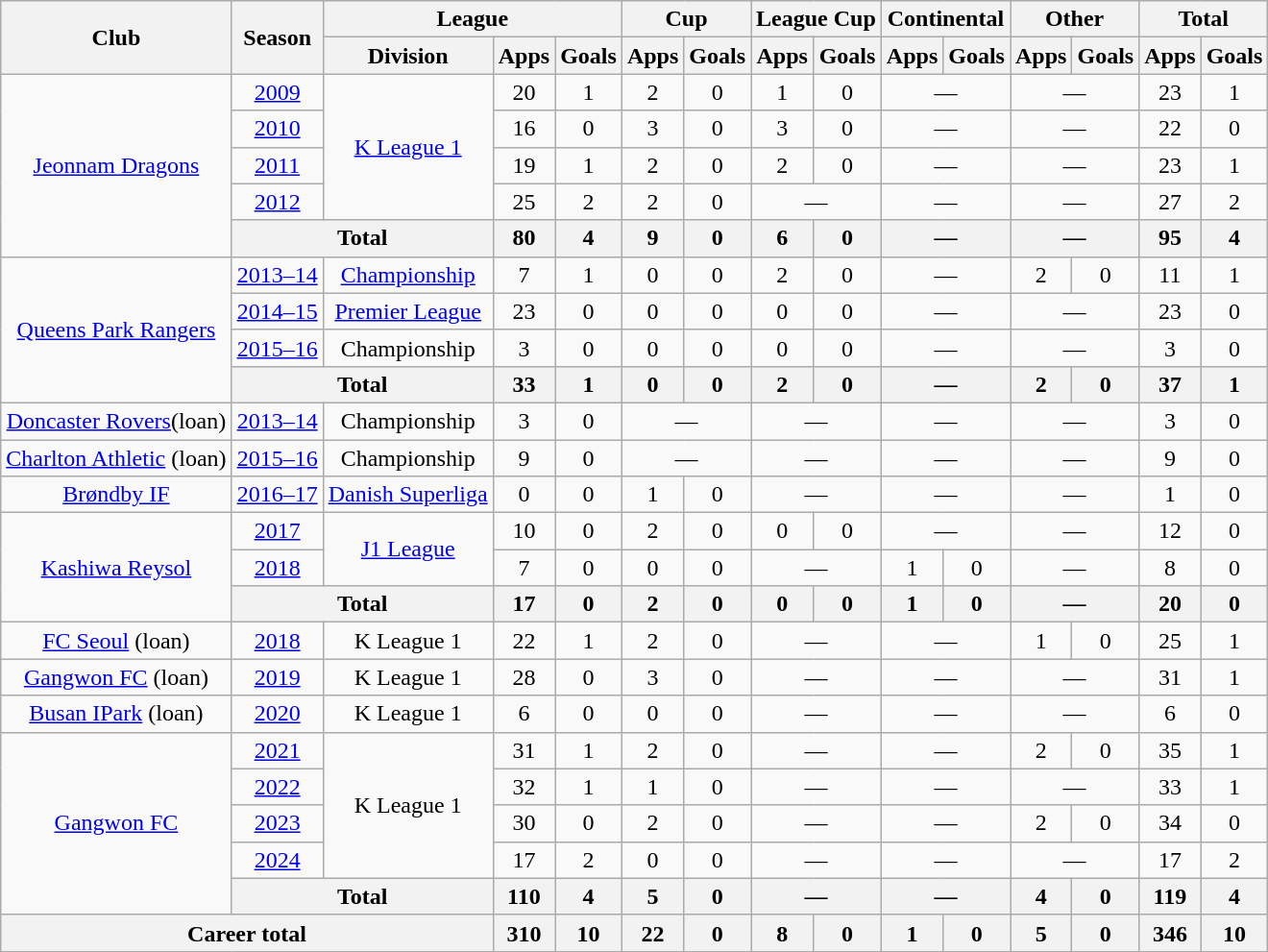<table class="wikitable" style="text-align:center">
<tr>
<th rowspan="2">Club</th>
<th rowspan="2">Season</th>
<th colspan="3">League</th>
<th colspan=2>Cup</th>
<th colspan=2>League Cup</th>
<th colspan=2>Continental</th>
<th colspan=2>Other</th>
<th colspan=2>Total</th>
</tr>
<tr>
<th>Division</th>
<th>Apps</th>
<th>Goals</th>
<th>Apps</th>
<th>Goals</th>
<th>Apps</th>
<th>Goals</th>
<th>Apps</th>
<th>Goals</th>
<th>Apps</th>
<th>Goals</th>
<th>Apps</th>
<th>Goals</th>
</tr>
<tr>
<td rowspan="5"><a href='#'>Jeonnam Dragons</a></td>
<td><a href='#'>2009</a></td>
<td rowspan="4"><a href='#'>K League 1</a></td>
<td>20</td>
<td>1</td>
<td>2</td>
<td>0</td>
<td>1</td>
<td>0</td>
<td colspan=2>—</td>
<td colspan=2>—</td>
<td>23</td>
<td>1</td>
</tr>
<tr>
<td><a href='#'>2010</a></td>
<td>16</td>
<td>0</td>
<td>3</td>
<td>0</td>
<td>3</td>
<td>0</td>
<td colspan=2>—</td>
<td colspan=2>—</td>
<td>22</td>
<td>0</td>
</tr>
<tr>
<td><a href='#'>2011</a></td>
<td>19</td>
<td>1</td>
<td>2</td>
<td>0</td>
<td>2</td>
<td>0</td>
<td colspan=2>—</td>
<td colspan=2>—</td>
<td>23</td>
<td>1</td>
</tr>
<tr>
<td><a href='#'>2012</a></td>
<td>25</td>
<td>2</td>
<td>2</td>
<td>0</td>
<td colspan=2>—</td>
<td colspan=2>—</td>
<td colspan=2>—</td>
<td>27</td>
<td>2</td>
</tr>
<tr>
<th colspan="2">Total</th>
<th>80</th>
<th>4</th>
<th>9</th>
<th>0</th>
<th>6</th>
<th>0</th>
<th colspan=2>—</th>
<th colspan=2>—</th>
<th>95</th>
<th>4</th>
</tr>
<tr>
<td rowspan="4"><a href='#'>Queens Park Rangers</a></td>
<td><a href='#'>2013–14</a></td>
<td><a href='#'>Championship</a></td>
<td>7</td>
<td>1</td>
<td>0</td>
<td>0</td>
<td>2</td>
<td>0</td>
<td colspan=2>—</td>
<td>2</td>
<td>0</td>
<td>11</td>
<td>1</td>
</tr>
<tr>
<td><a href='#'>2014–15</a></td>
<td><a href='#'>Premier League</a></td>
<td>23</td>
<td>0</td>
<td>0</td>
<td>0</td>
<td>0</td>
<td>0</td>
<td colspan=2>—</td>
<td colspan=2>—</td>
<td>23</td>
<td>0</td>
</tr>
<tr>
<td><a href='#'>2015–16</a></td>
<td>Championship</td>
<td>3</td>
<td>0</td>
<td>0</td>
<td>0</td>
<td>0</td>
<td>0</td>
<td colspan=2>—</td>
<td colspan=2>—</td>
<td>3</td>
<td>0</td>
</tr>
<tr>
<th colspan="2">Total</th>
<th>33</th>
<th>1</th>
<th>0</th>
<th>0</th>
<th>2</th>
<th>0</th>
<th colspan=2>—</th>
<th>2</th>
<th>0</th>
<th>37</th>
<th>1</th>
</tr>
<tr>
<td><a href='#'>Doncaster Rovers</a>(loan)</td>
<td><a href='#'>2013–14</a></td>
<td>Championship</td>
<td>3</td>
<td>0</td>
<td colspan=2>—</td>
<td colspan=2>—</td>
<td colspan=2>—</td>
<td colspan=2>—</td>
<td>3</td>
<td>0</td>
</tr>
<tr>
<td><a href='#'>Charlton Athletic</a> (loan)</td>
<td><a href='#'>2015–16</a></td>
<td>Championship</td>
<td>9</td>
<td>0</td>
<td colspan=2>—</td>
<td colspan=2>—</td>
<td colspan=2>—</td>
<td colspan=2>—</td>
<td>9</td>
<td>0</td>
</tr>
<tr>
<td><a href='#'>Brøndby IF</a></td>
<td><a href='#'>2016–17</a></td>
<td><a href='#'>Danish Superliga</a></td>
<td>0</td>
<td>0</td>
<td>1</td>
<td>0</td>
<td colspan=2>—</td>
<td colspan=2>—</td>
<td colspan=2>—</td>
<td>1</td>
<td>0</td>
</tr>
<tr>
<td rowspan="3"><a href='#'>Kashiwa Reysol</a></td>
<td><a href='#'>2017</a></td>
<td rowspan="2"><a href='#'>J1 League</a></td>
<td>10</td>
<td>0</td>
<td>2</td>
<td>0</td>
<td>0</td>
<td>0</td>
<td colspan=2>—</td>
<td colspan=2>—</td>
<td>12</td>
<td>0</td>
</tr>
<tr>
<td><a href='#'>2018</a></td>
<td>7</td>
<td>0</td>
<td>0</td>
<td>0</td>
<td colspan=2>—</td>
<td>1</td>
<td>0</td>
<td colspan=2>—</td>
<td>8</td>
<td>0</td>
</tr>
<tr>
<th colspan="2">Total</th>
<th>17</th>
<th>0</th>
<th>2</th>
<th>0</th>
<th>0</th>
<th>0</th>
<th>1</th>
<th>0</th>
<th colspan=2>—</th>
<th>20</th>
<th>0</th>
</tr>
<tr>
<td><a href='#'>FC Seoul</a> (loan)</td>
<td><a href='#'>2018</a></td>
<td>K League 1</td>
<td>22</td>
<td>1</td>
<td>2</td>
<td>0</td>
<td colspan=2>—</td>
<td colspan=2>—</td>
<td>1</td>
<td>0</td>
<td>25</td>
<td>1</td>
</tr>
<tr>
<td><a href='#'>Gangwon FC</a> (loan)</td>
<td><a href='#'>2019</a></td>
<td>K League 1</td>
<td>28</td>
<td>0</td>
<td>3</td>
<td>0</td>
<td colspan=2>—</td>
<td colspan=2>—</td>
<td colspan=2>—</td>
<td>31</td>
<td>1</td>
</tr>
<tr>
<td><a href='#'>Busan IPark</a> (loan)</td>
<td><a href='#'>2020</a></td>
<td>K League 1</td>
<td>6</td>
<td>0</td>
<td>0</td>
<td>0</td>
<td colspan=2>—</td>
<td colspan=2>—</td>
<td colspan=2>—</td>
<td>6</td>
<td>0</td>
</tr>
<tr>
<td rowspan="5"><a href='#'>Gangwon FC</a></td>
<td><a href='#'>2021</a></td>
<td rowspan="4">K League 1</td>
<td>31</td>
<td>1</td>
<td>2</td>
<td>0</td>
<td colspan=2>—</td>
<td colspan=2>—</td>
<td>2</td>
<td>0</td>
<td>35</td>
<td>1</td>
</tr>
<tr>
<td><a href='#'>2022</a></td>
<td>32</td>
<td>1</td>
<td>1</td>
<td>0</td>
<td colspan=2>—</td>
<td colspan=2>—</td>
<td colspan=2>—</td>
<td>33</td>
<td>1</td>
</tr>
<tr>
<td><a href='#'>2023</a></td>
<td>30</td>
<td>0</td>
<td>2</td>
<td>0</td>
<td colspan=2>—</td>
<td colspan=2>—</td>
<td>2</td>
<td>0</td>
<td>34</td>
<td>0</td>
</tr>
<tr>
<td><a href='#'>2024</a></td>
<td>17</td>
<td>2</td>
<td>0</td>
<td>0</td>
<td colspan=2>—</td>
<td colspan=2>—</td>
<td colspan=2>—</td>
<td>17</td>
<td>2</td>
</tr>
<tr>
<th colspan="2">Total</th>
<th>110</th>
<th>4</th>
<th>5</th>
<th>0</th>
<th colspan=2>—</th>
<th colspan=2>—</th>
<th>4</th>
<th>0</th>
<th>119</th>
<th>4</th>
</tr>
<tr>
<th colspan="3">Career total</th>
<th>310</th>
<th>10</th>
<th>22</th>
<th>0</th>
<th>8</th>
<th>0</th>
<th>1</th>
<th>0</th>
<th>5</th>
<th>0</th>
<th>346</th>
<th>10</th>
</tr>
</table>
